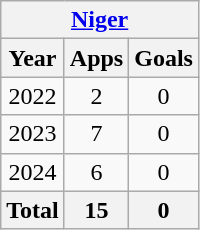<table class=wikitable style=text-align:center>
<tr>
<th colspan=4><a href='#'>Niger</a></th>
</tr>
<tr>
<th>Year</th>
<th>Apps</th>
<th>Goals</th>
</tr>
<tr>
<td>2022</td>
<td>2</td>
<td>0</td>
</tr>
<tr>
<td>2023</td>
<td>7</td>
<td>0</td>
</tr>
<tr>
<td>2024</td>
<td>6</td>
<td>0</td>
</tr>
<tr>
<th colspan=1>Total</th>
<th>15</th>
<th>0</th>
</tr>
</table>
